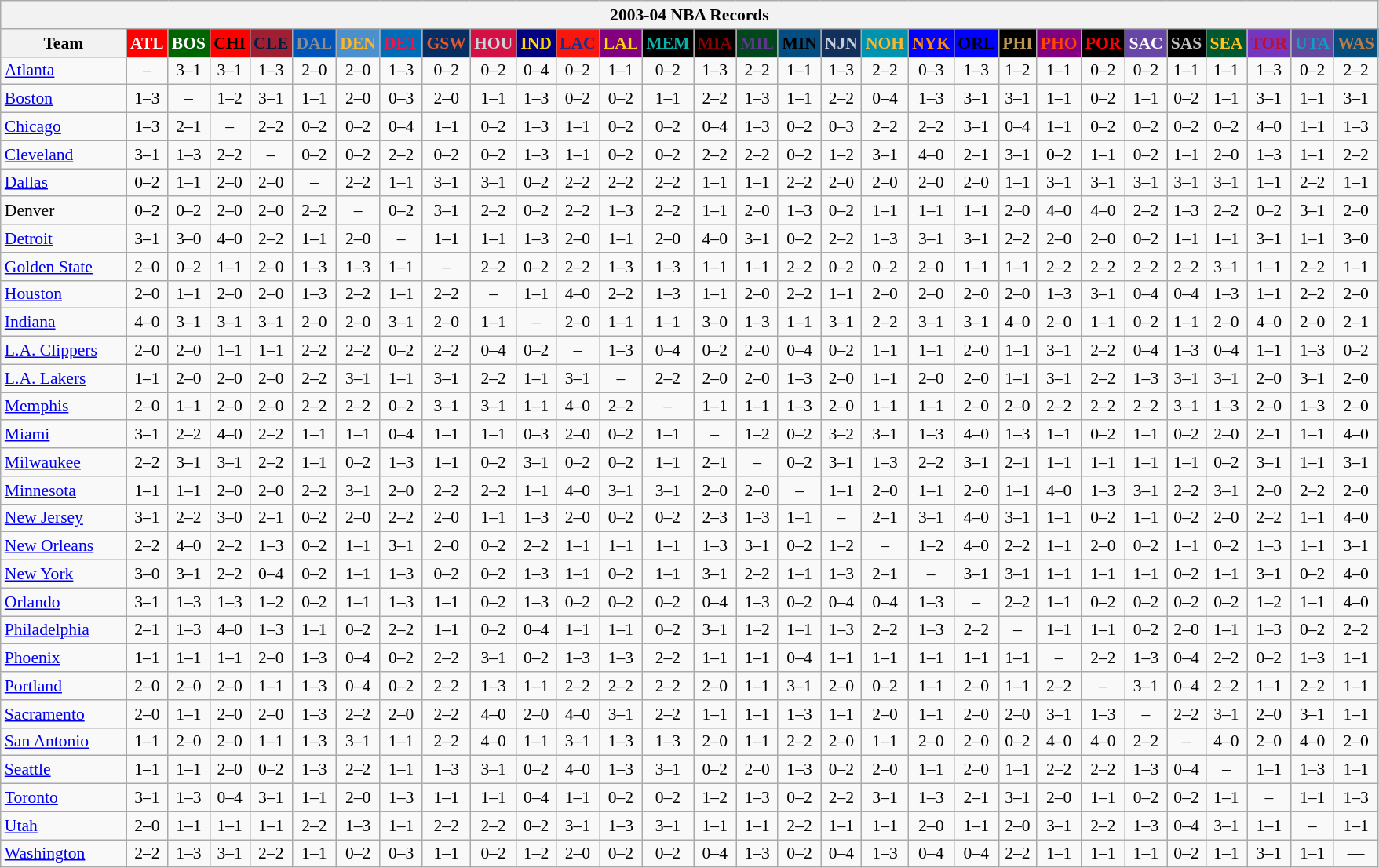<table class="wikitable" style="font-size:90%; text-align:center;">
<tr>
<th colspan=30>2003-04 NBA Records</th>
</tr>
<tr>
<th width=100>Team</th>
<th style="background:#FF0000;color:#FFFFFF;width=35">ATL</th>
<th style="background:#006400;color:#FFFFFF;width=35">BOS</th>
<th style="background:#FF0000;color:#000000;width=35">CHI</th>
<th style="background:#9F1F32;color:#001D43;width=35">CLE</th>
<th style="background:#0055BA;color:#898D8F;width=35">DAL</th>
<th style="background:#4b90cc;color:#Fbb726;width=35">DEN</th>
<th style="background:#006BB7;color:#ED164B;width=35">DET</th>
<th style="background:#072E63;color:#DC5A34;width=35">GSW</th>
<th style="background:#D31145;color:#CBD4D8;width=35">HOU</th>
<th style="background:#000080;color:#FFD700;width=35">IND</th>
<th style="background:#F9160D;color:#1A2E8B;width=35">LAC</th>
<th style="background:#800080;color:#FFD700;width=35">LAL</th>
<th style="background:#000000;color:#0CB2AC;width=35">MEM</th>
<th style="background:#000000;color:#8B0000;width=35">MIA</th>
<th style="background:#00471B;color:#5C378A;width=35">MIL</th>
<th style="background:#044D80;color:#000000;width=35">MIN</th>
<th style="background:#12305B;color:#C4CED4;width=35">NJN</th>
<th style="background:#0093B1;color:#FDB827;width=35">NOH</th>
<th style="background:#0000FF;color:#FF8C00;width=35">NYK</th>
<th style="background:#0000FF;color:#000000;width=35">ORL</th>
<th style="background:#000000;color:#BB9754;width=35">PHI</th>
<th style="background:#800080;color:#FF4500;width=35">PHO</th>
<th style="background:#000000;color:#FF0000;width=35">POR</th>
<th style="background:#6846A8;color:#FFFFFF;width=35">SAC</th>
<th style="background:#000000;color:#C0C0C0;width=35">SAS</th>
<th style="background:#005831;color:#FFC322;width=35">SEA</th>
<th style="background:#7436BF;color:#BE0F34;width=35">TOR</th>
<th style="background:#644A9C;color:#149BC7;width=35">UTA</th>
<th style="background:#044D7D;color:#BC7A44;width=35">WAS</th>
</tr>
<tr>
<td style="text-align:left;"><a href='#'>Atlanta</a></td>
<td>–</td>
<td>3–1</td>
<td>3–1</td>
<td>1–3</td>
<td>2–0</td>
<td>2–0</td>
<td>1–3</td>
<td>0–2</td>
<td>0–2</td>
<td>0–4</td>
<td>0–2</td>
<td>1–1</td>
<td>0–2</td>
<td>1–3</td>
<td>2–2</td>
<td>1–1</td>
<td>1–3</td>
<td>2–2</td>
<td>0–3</td>
<td>1–3</td>
<td>1–2</td>
<td>1–1</td>
<td>0–2</td>
<td>0–2</td>
<td>1–1</td>
<td>1–1</td>
<td>1–3</td>
<td>0–2</td>
<td>2–2</td>
</tr>
<tr>
<td style="text-align:left;"><a href='#'>Boston</a></td>
<td>1–3</td>
<td>–</td>
<td>1–2</td>
<td>3–1</td>
<td>1–1</td>
<td>2–0</td>
<td>0–3</td>
<td>2–0</td>
<td>1–1</td>
<td>1–3</td>
<td>0–2</td>
<td>0–2</td>
<td>1–1</td>
<td>2–2</td>
<td>1–3</td>
<td>1–1</td>
<td>2–2</td>
<td>0–4</td>
<td>1–3</td>
<td>3–1</td>
<td>3–1</td>
<td>1–1</td>
<td>0–2</td>
<td>1–1</td>
<td>0–2</td>
<td>1–1</td>
<td>3–1</td>
<td>1–1</td>
<td>3–1</td>
</tr>
<tr>
<td style="text-align:left;"><a href='#'>Chicago</a></td>
<td>1–3</td>
<td>2–1</td>
<td>–</td>
<td>2–2</td>
<td>0–2</td>
<td>0–2</td>
<td>0–4</td>
<td>1–1</td>
<td>0–2</td>
<td>1–3</td>
<td>1–1</td>
<td>0–2</td>
<td>0–2</td>
<td>0–4</td>
<td>1–3</td>
<td>0–2</td>
<td>0–3</td>
<td>2–2</td>
<td>2–2</td>
<td>3–1</td>
<td>0–4</td>
<td>1–1</td>
<td>0–2</td>
<td>0–2</td>
<td>0–2</td>
<td>0–2</td>
<td>4–0</td>
<td>1–1</td>
<td>1–3</td>
</tr>
<tr>
<td style="text-align:left;"><a href='#'>Cleveland</a></td>
<td>3–1</td>
<td>1–3</td>
<td>2–2</td>
<td>–</td>
<td>0–2</td>
<td>0–2</td>
<td>2–2</td>
<td>0–2</td>
<td>0–2</td>
<td>1–3</td>
<td>1–1</td>
<td>0–2</td>
<td>0–2</td>
<td>2–2</td>
<td>2–2</td>
<td>0–2</td>
<td>1–2</td>
<td>3–1</td>
<td>4–0</td>
<td>2–1</td>
<td>3–1</td>
<td>0–2</td>
<td>1–1</td>
<td>0–2</td>
<td>1–1</td>
<td>2–0</td>
<td>1–3</td>
<td>1–1</td>
<td>2–2</td>
</tr>
<tr>
<td style="text-align:left;"><a href='#'>Dallas</a></td>
<td>0–2</td>
<td>1–1</td>
<td>2–0</td>
<td>2–0</td>
<td>–</td>
<td>2–2</td>
<td>1–1</td>
<td>3–1</td>
<td>3–1</td>
<td>0–2</td>
<td>2–2</td>
<td>2–2</td>
<td>2–2</td>
<td>1–1</td>
<td>1–1</td>
<td>2–2</td>
<td>2–0</td>
<td>2–0</td>
<td>2–0</td>
<td>2–0</td>
<td>1–1</td>
<td>3–1</td>
<td>3–1</td>
<td>3–1</td>
<td>3–1</td>
<td>3–1</td>
<td>1–1</td>
<td>2–2</td>
<td>1–1</td>
</tr>
<tr>
<td style="text-align:left;">Denver</td>
<td>0–2</td>
<td>0–2</td>
<td>2–0</td>
<td>2–0</td>
<td>2–2</td>
<td>–</td>
<td>0–2</td>
<td>3–1</td>
<td>2–2</td>
<td>0–2</td>
<td>2–2</td>
<td>1–3</td>
<td>2–2</td>
<td>1–1</td>
<td>2–0</td>
<td>1–3</td>
<td>0–2</td>
<td>1–1</td>
<td>1–1</td>
<td>1–1</td>
<td>2–0</td>
<td>4–0</td>
<td>4–0</td>
<td>2–2</td>
<td>1–3</td>
<td>2–2</td>
<td>0–2</td>
<td>3–1</td>
<td>2–0</td>
</tr>
<tr>
<td style="text-align:left;"><a href='#'>Detroit</a></td>
<td>3–1</td>
<td>3–0</td>
<td>4–0</td>
<td>2–2</td>
<td>1–1</td>
<td>2–0</td>
<td>–</td>
<td>1–1</td>
<td>1–1</td>
<td>1–3</td>
<td>2–0</td>
<td>1–1</td>
<td>2–0</td>
<td>4–0</td>
<td>3–1</td>
<td>0–2</td>
<td>2–2</td>
<td>1–3</td>
<td>3–1</td>
<td>3–1</td>
<td>2–2</td>
<td>2–0</td>
<td>2–0</td>
<td>0–2</td>
<td>1–1</td>
<td>1–1</td>
<td>3–1</td>
<td>1–1</td>
<td>3–0</td>
</tr>
<tr>
<td style="text-align:left;"><a href='#'>Golden State</a></td>
<td>2–0</td>
<td>0–2</td>
<td>1–1</td>
<td>2–0</td>
<td>1–3</td>
<td>1–3</td>
<td>1–1</td>
<td>–</td>
<td>2–2</td>
<td>0–2</td>
<td>2–2</td>
<td>1–3</td>
<td>1–3</td>
<td>1–1</td>
<td>1–1</td>
<td>2–2</td>
<td>0–2</td>
<td>0–2</td>
<td>2–0</td>
<td>1–1</td>
<td>1–1</td>
<td>2–2</td>
<td>2–2</td>
<td>2–2</td>
<td>2–2</td>
<td>3–1</td>
<td>1–1</td>
<td>2–2</td>
<td>1–1</td>
</tr>
<tr>
<td style="text-align:left;"><a href='#'>Houston</a></td>
<td>2–0</td>
<td>1–1</td>
<td>2–0</td>
<td>2–0</td>
<td>1–3</td>
<td>2–2</td>
<td>1–1</td>
<td>2–2</td>
<td>–</td>
<td>1–1</td>
<td>4–0</td>
<td>2–2</td>
<td>1–3</td>
<td>1–1</td>
<td>2–0</td>
<td>2–2</td>
<td>1–1</td>
<td>2–0</td>
<td>2–0</td>
<td>2–0</td>
<td>2–0</td>
<td>1–3</td>
<td>3–1</td>
<td>0–4</td>
<td>0–4</td>
<td>1–3</td>
<td>1–1</td>
<td>2–2</td>
<td>2–0</td>
</tr>
<tr>
<td style="text-align:left;"><a href='#'>Indiana</a></td>
<td>4–0</td>
<td>3–1</td>
<td>3–1</td>
<td>3–1</td>
<td>2–0</td>
<td>2–0</td>
<td>3–1</td>
<td>2–0</td>
<td>1–1</td>
<td>–</td>
<td>2–0</td>
<td>1–1</td>
<td>1–1</td>
<td>3–0</td>
<td>1–3</td>
<td>1–1</td>
<td>3–1</td>
<td>2–2</td>
<td>3–1</td>
<td>3–1</td>
<td>4–0</td>
<td>2–0</td>
<td>1–1</td>
<td>0–2</td>
<td>1–1</td>
<td>2–0</td>
<td>4–0</td>
<td>2–0</td>
<td>2–1</td>
</tr>
<tr>
<td style="text-align:left;"><a href='#'>L.A. Clippers</a></td>
<td>2–0</td>
<td>2–0</td>
<td>1–1</td>
<td>1–1</td>
<td>2–2</td>
<td>2–2</td>
<td>0–2</td>
<td>2–2</td>
<td>0–4</td>
<td>0–2</td>
<td>–</td>
<td>1–3</td>
<td>0–4</td>
<td>0–2</td>
<td>2–0</td>
<td>0–4</td>
<td>0–2</td>
<td>1–1</td>
<td>1–1</td>
<td>2–0</td>
<td>1–1</td>
<td>3–1</td>
<td>2–2</td>
<td>0–4</td>
<td>1–3</td>
<td>0–4</td>
<td>1–1</td>
<td>1–3</td>
<td>0–2</td>
</tr>
<tr>
<td style="text-align:left;"><a href='#'>L.A. Lakers</a></td>
<td>1–1</td>
<td>2–0</td>
<td>2–0</td>
<td>2–0</td>
<td>2–2</td>
<td>3–1</td>
<td>1–1</td>
<td>3–1</td>
<td>2–2</td>
<td>1–1</td>
<td>3–1</td>
<td>–</td>
<td>2–2</td>
<td>2–0</td>
<td>2–0</td>
<td>1–3</td>
<td>2–0</td>
<td>1–1</td>
<td>2–0</td>
<td>2–0</td>
<td>1–1</td>
<td>3–1</td>
<td>2–2</td>
<td>1–3</td>
<td>3–1</td>
<td>3–1</td>
<td>2–0</td>
<td>3–1</td>
<td>2–0</td>
</tr>
<tr>
<td style="text-align:left;"><a href='#'>Memphis</a></td>
<td>2–0</td>
<td>1–1</td>
<td>2–0</td>
<td>2–0</td>
<td>2–2</td>
<td>2–2</td>
<td>0–2</td>
<td>3–1</td>
<td>3–1</td>
<td>1–1</td>
<td>4–0</td>
<td>2–2</td>
<td>–</td>
<td>1–1</td>
<td>1–1</td>
<td>1–3</td>
<td>2–0</td>
<td>1–1</td>
<td>1–1</td>
<td>2–0</td>
<td>2–0</td>
<td>2–2</td>
<td>2–2</td>
<td>2–2</td>
<td>3–1</td>
<td>1–3</td>
<td>2–0</td>
<td>1–3</td>
<td>2–0</td>
</tr>
<tr>
<td style="text-align:left;"><a href='#'>Miami</a></td>
<td>3–1</td>
<td>2–2</td>
<td>4–0</td>
<td>2–2</td>
<td>1–1</td>
<td>1–1</td>
<td>0–4</td>
<td>1–1</td>
<td>1–1</td>
<td>0–3</td>
<td>2–0</td>
<td>0–2</td>
<td>1–1</td>
<td>–</td>
<td>1–2</td>
<td>0–2</td>
<td>3–2</td>
<td>3–1</td>
<td>1–3</td>
<td>4–0</td>
<td>1–3</td>
<td>1–1</td>
<td>0–2</td>
<td>1–1</td>
<td>0–2</td>
<td>2–0</td>
<td>2–1</td>
<td>1–1</td>
<td>4–0</td>
</tr>
<tr>
<td style="text-align:left;"><a href='#'>Milwaukee</a></td>
<td>2–2</td>
<td>3–1</td>
<td>3–1</td>
<td>2–2</td>
<td>1–1</td>
<td>0–2</td>
<td>1–3</td>
<td>1–1</td>
<td>0–2</td>
<td>3–1</td>
<td>0–2</td>
<td>0–2</td>
<td>1–1</td>
<td>2–1</td>
<td>–</td>
<td>0–2</td>
<td>3–1</td>
<td>1–3</td>
<td>2–2</td>
<td>3–1</td>
<td>2–1</td>
<td>1–1</td>
<td>1–1</td>
<td>1–1</td>
<td>1–1</td>
<td>0–2</td>
<td>3–1</td>
<td>1–1</td>
<td>3–1</td>
</tr>
<tr>
<td style="text-align:left;"><a href='#'>Minnesota</a></td>
<td>1–1</td>
<td>1–1</td>
<td>2–0</td>
<td>2–0</td>
<td>2–2</td>
<td>3–1</td>
<td>2–0</td>
<td>2–2</td>
<td>2–2</td>
<td>1–1</td>
<td>4–0</td>
<td>3–1</td>
<td>3–1</td>
<td>2–0</td>
<td>2–0</td>
<td>–</td>
<td>1–1</td>
<td>2–0</td>
<td>1–1</td>
<td>2–0</td>
<td>1–1</td>
<td>4–0</td>
<td>1–3</td>
<td>3–1</td>
<td>2–2</td>
<td>3–1</td>
<td>2–0</td>
<td>2–2</td>
<td>2–0</td>
</tr>
<tr>
<td style="text-align:left;"><a href='#'>New Jersey</a></td>
<td>3–1</td>
<td>2–2</td>
<td>3–0</td>
<td>2–1</td>
<td>0–2</td>
<td>2–0</td>
<td>2–2</td>
<td>2–0</td>
<td>1–1</td>
<td>1–3</td>
<td>2–0</td>
<td>0–2</td>
<td>0–2</td>
<td>2–3</td>
<td>1–3</td>
<td>1–1</td>
<td>–</td>
<td>2–1</td>
<td>3–1</td>
<td>4–0</td>
<td>3–1</td>
<td>1–1</td>
<td>0–2</td>
<td>1–1</td>
<td>0–2</td>
<td>2–0</td>
<td>2–2</td>
<td>1–1</td>
<td>4–0</td>
</tr>
<tr>
<td style="text-align:left;"><a href='#'>New Orleans</a></td>
<td>2–2</td>
<td>4–0</td>
<td>2–2</td>
<td>1–3</td>
<td>0–2</td>
<td>1–1</td>
<td>3–1</td>
<td>2–0</td>
<td>0–2</td>
<td>2–2</td>
<td>1–1</td>
<td>1–1</td>
<td>1–1</td>
<td>1–3</td>
<td>3–1</td>
<td>0–2</td>
<td>1–2</td>
<td>–</td>
<td>1–2</td>
<td>4–0</td>
<td>2–2</td>
<td>1–1</td>
<td>2–0</td>
<td>0–2</td>
<td>1–1</td>
<td>0–2</td>
<td>1–3</td>
<td>1–1</td>
<td>3–1</td>
</tr>
<tr>
<td style="text-align:left;"><a href='#'>New York</a></td>
<td>3–0</td>
<td>3–1</td>
<td>2–2</td>
<td>0–4</td>
<td>0–2</td>
<td>1–1</td>
<td>1–3</td>
<td>0–2</td>
<td>0–2</td>
<td>1–3</td>
<td>1–1</td>
<td>0–2</td>
<td>1–1</td>
<td>3–1</td>
<td>2–2</td>
<td>1–1</td>
<td>1–3</td>
<td>2–1</td>
<td>–</td>
<td>3–1</td>
<td>3–1</td>
<td>1–1</td>
<td>1–1</td>
<td>1–1</td>
<td>0–2</td>
<td>1–1</td>
<td>3–1</td>
<td>0–2</td>
<td>4–0</td>
</tr>
<tr>
<td style="text-align:left;"><a href='#'>Orlando</a></td>
<td>3–1</td>
<td>1–3</td>
<td>1–3</td>
<td>1–2</td>
<td>0–2</td>
<td>1–1</td>
<td>1–3</td>
<td>1–1</td>
<td>0–2</td>
<td>1–3</td>
<td>0–2</td>
<td>0–2</td>
<td>0–2</td>
<td>0–4</td>
<td>1–3</td>
<td>0–2</td>
<td>0–4</td>
<td>0–4</td>
<td>1–3</td>
<td>–</td>
<td>2–2</td>
<td>1–1</td>
<td>0–2</td>
<td>0–2</td>
<td>0–2</td>
<td>0–2</td>
<td>1–2</td>
<td>1–1</td>
<td>4–0</td>
</tr>
<tr>
<td style="text-align:left;"><a href='#'>Philadelphia</a></td>
<td>2–1</td>
<td>1–3</td>
<td>4–0</td>
<td>1–3</td>
<td>1–1</td>
<td>0–2</td>
<td>2–2</td>
<td>1–1</td>
<td>0–2</td>
<td>0–4</td>
<td>1–1</td>
<td>1–1</td>
<td>0–2</td>
<td>3–1</td>
<td>1–2</td>
<td>1–1</td>
<td>1–3</td>
<td>2–2</td>
<td>1–3</td>
<td>2–2</td>
<td>–</td>
<td>1–1</td>
<td>1–1</td>
<td>0–2</td>
<td>2–0</td>
<td>1–1</td>
<td>1–3</td>
<td>0–2</td>
<td>2–2</td>
</tr>
<tr>
<td style="text-align:left;"><a href='#'>Phoenix</a></td>
<td>1–1</td>
<td>1–1</td>
<td>1–1</td>
<td>2–0</td>
<td>1–3</td>
<td>0–4</td>
<td>0–2</td>
<td>2–2</td>
<td>3–1</td>
<td>0–2</td>
<td>1–3</td>
<td>1–3</td>
<td>2–2</td>
<td>1–1</td>
<td>1–1</td>
<td>0–4</td>
<td>1–1</td>
<td>1–1</td>
<td>1–1</td>
<td>1–1</td>
<td>1–1</td>
<td>–</td>
<td>2–2</td>
<td>1–3</td>
<td>0–4</td>
<td>2–2</td>
<td>0–2</td>
<td>1–3</td>
<td>1–1</td>
</tr>
<tr>
<td style="text-align:left;"><a href='#'>Portland</a></td>
<td>2–0</td>
<td>2–0</td>
<td>2–0</td>
<td>1–1</td>
<td>1–3</td>
<td>0–4</td>
<td>0–2</td>
<td>2–2</td>
<td>1–3</td>
<td>1–1</td>
<td>2–2</td>
<td>2–2</td>
<td>2–2</td>
<td>2–0</td>
<td>1–1</td>
<td>3–1</td>
<td>2–0</td>
<td>0–2</td>
<td>1–1</td>
<td>2–0</td>
<td>1–1</td>
<td>2–2</td>
<td>–</td>
<td>3–1</td>
<td>0–4</td>
<td>2–2</td>
<td>1–1</td>
<td>2–2</td>
<td>1–1</td>
</tr>
<tr>
<td style="text-align:left;"><a href='#'>Sacramento</a></td>
<td>2–0</td>
<td>1–1</td>
<td>2–0</td>
<td>2–0</td>
<td>1–3</td>
<td>2–2</td>
<td>2–0</td>
<td>2–2</td>
<td>4–0</td>
<td>2–0</td>
<td>4–0</td>
<td>3–1</td>
<td>2–2</td>
<td>1–1</td>
<td>1–1</td>
<td>1–3</td>
<td>1–1</td>
<td>2–0</td>
<td>1–1</td>
<td>2–0</td>
<td>2–0</td>
<td>3–1</td>
<td>1–3</td>
<td>–</td>
<td>2–2</td>
<td>3–1</td>
<td>2–0</td>
<td>3–1</td>
<td>1–1</td>
</tr>
<tr>
<td style="text-align:left;"><a href='#'>San Antonio</a></td>
<td>1–1</td>
<td>2–0</td>
<td>2–0</td>
<td>1–1</td>
<td>1–3</td>
<td>3–1</td>
<td>1–1</td>
<td>2–2</td>
<td>4–0</td>
<td>1–1</td>
<td>3–1</td>
<td>1–3</td>
<td>1–3</td>
<td>2–0</td>
<td>1–1</td>
<td>2–2</td>
<td>2–0</td>
<td>1–1</td>
<td>2–0</td>
<td>2–0</td>
<td>0–2</td>
<td>4–0</td>
<td>4–0</td>
<td>2–2</td>
<td>–</td>
<td>4–0</td>
<td>2–0</td>
<td>4–0</td>
<td>2–0</td>
</tr>
<tr>
<td style="text-align:left;"><a href='#'>Seattle</a></td>
<td>1–1</td>
<td>1–1</td>
<td>2–0</td>
<td>0–2</td>
<td>1–3</td>
<td>2–2</td>
<td>1–1</td>
<td>1–3</td>
<td>3–1</td>
<td>0–2</td>
<td>4–0</td>
<td>1–3</td>
<td>3–1</td>
<td>0–2</td>
<td>2–0</td>
<td>1–3</td>
<td>0–2</td>
<td>2–0</td>
<td>1–1</td>
<td>2–0</td>
<td>1–1</td>
<td>2–2</td>
<td>2–2</td>
<td>1–3</td>
<td>0–4</td>
<td>–</td>
<td>1–1</td>
<td>1–3</td>
<td>1–1</td>
</tr>
<tr>
<td style="text-align:left;"><a href='#'>Toronto</a></td>
<td>3–1</td>
<td>1–3</td>
<td>0–4</td>
<td>3–1</td>
<td>1–1</td>
<td>2–0</td>
<td>1–3</td>
<td>1–1</td>
<td>1–1</td>
<td>0–4</td>
<td>1–1</td>
<td>0–2</td>
<td>0–2</td>
<td>1–2</td>
<td>1–3</td>
<td>0–2</td>
<td>2–2</td>
<td>3–1</td>
<td>1–3</td>
<td>2–1</td>
<td>3–1</td>
<td>2–0</td>
<td>1–1</td>
<td>0–2</td>
<td>0–2</td>
<td>1–1</td>
<td>–</td>
<td>1–1</td>
<td>1–3</td>
</tr>
<tr>
<td style="text-align:left;"><a href='#'>Utah</a></td>
<td>2–0</td>
<td>1–1</td>
<td>1–1</td>
<td>1–1</td>
<td>2–2</td>
<td>1–3</td>
<td>1–1</td>
<td>2–2</td>
<td>2–2</td>
<td>0–2</td>
<td>3–1</td>
<td>1–3</td>
<td>3–1</td>
<td>1–1</td>
<td>1–1</td>
<td>2–2</td>
<td>1–1</td>
<td>1–1</td>
<td>2–0</td>
<td>1–1</td>
<td>2–0</td>
<td>3–1</td>
<td>2–2</td>
<td>1–3</td>
<td>0–4</td>
<td>3–1</td>
<td>1–1</td>
<td>–</td>
<td>1–1</td>
</tr>
<tr>
<td style="text-align:left;"><a href='#'>Washington</a></td>
<td>2–2</td>
<td>1–3</td>
<td>3–1</td>
<td>2–2</td>
<td>1–1</td>
<td>0–2</td>
<td>0–3</td>
<td>1–1</td>
<td>0–2</td>
<td>1–2</td>
<td>2–0</td>
<td>0–2</td>
<td>0–2</td>
<td>0–4</td>
<td>1–3</td>
<td>0–2</td>
<td>0–4</td>
<td>1–3</td>
<td>0–4</td>
<td>0–4</td>
<td>2–2</td>
<td>1–1</td>
<td>1–1</td>
<td>1–1</td>
<td>0–2</td>
<td>1–1</td>
<td>3–1</td>
<td>1–1</td>
<td>—</td>
</tr>
</table>
